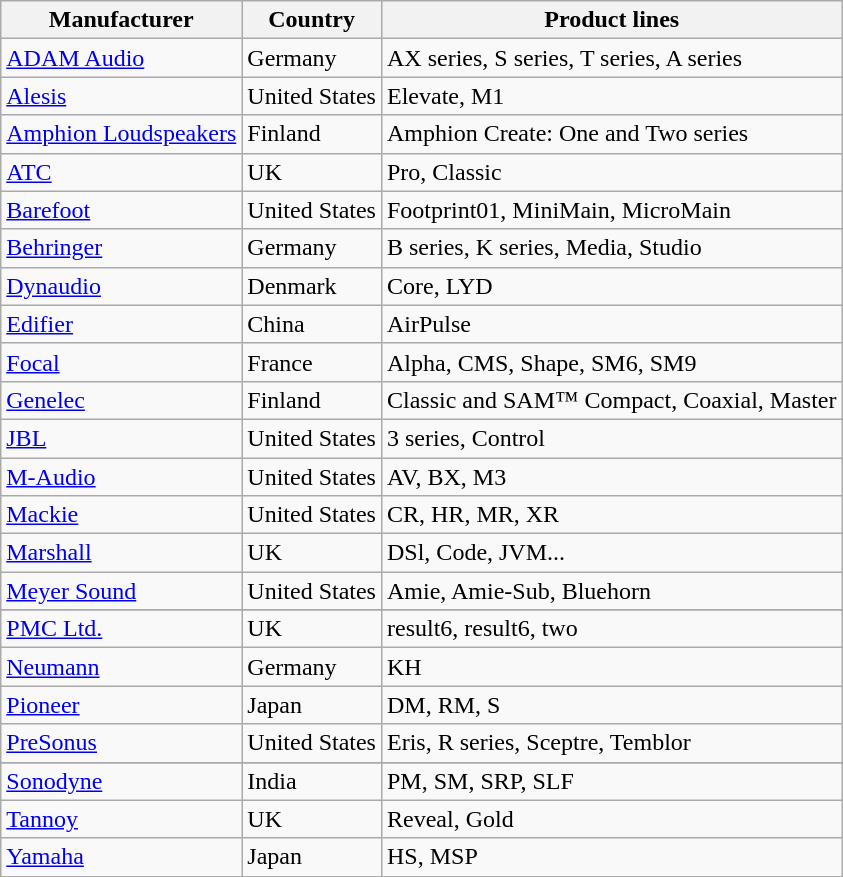<table class="wikitable sortable">
<tr>
<th>Manufacturer</th>
<th>Country</th>
<th>Product lines</th>
</tr>
<tr>
<td><a href='#'>ADAM Audio</a></td>
<td>Germany</td>
<td>AX series, S series, T series, A series</td>
</tr>
<tr>
<td><a href='#'>Alesis</a></td>
<td>United States</td>
<td>Elevate, M1</td>
</tr>
<tr>
<td><a href='#'>Amphion Loudspeakers</a></td>
<td>Finland</td>
<td>Amphion Create: One and Two series</td>
</tr>
<tr>
<td><a href='#'>ATC</a></td>
<td>UK</td>
<td>Pro, Classic</td>
</tr>
<tr>
<td><a href='#'>Barefoot</a></td>
<td>United States</td>
<td>Footprint01, MiniMain, MicroMain</td>
</tr>
<tr>
<td><a href='#'>Behringer</a></td>
<td>Germany</td>
<td>B series, K series, Media, Studio</td>
</tr>
<tr>
<td><a href='#'>Dynaudio</a></td>
<td>Denmark</td>
<td>Core, LYD</td>
</tr>
<tr>
<td><a href='#'>Edifier</a></td>
<td>China</td>
<td>AirPulse</td>
</tr>
<tr>
<td><a href='#'>Focal</a></td>
<td>France</td>
<td>Alpha, CMS, Shape, SM6, SM9</td>
</tr>
<tr>
<td><a href='#'>Genelec</a></td>
<td>Finland</td>
<td>Classic and SAM™ Compact, Coaxial, Master</td>
</tr>
<tr>
<td><a href='#'>JBL</a></td>
<td>United States</td>
<td>3 series, Control</td>
</tr>
<tr>
<td><a href='#'>M-Audio</a></td>
<td>United States</td>
<td>AV, BX, M3</td>
</tr>
<tr>
<td><a href='#'>Mackie</a></td>
<td>United States</td>
<td>CR, HR, MR, XR</td>
</tr>
<tr>
<td><a href='#'>Marshall</a></td>
<td>UK</td>
<td>DSl, Code, JVM...</td>
</tr>
<tr>
<td><a href='#'>Meyer Sound</a></td>
<td>United States</td>
<td>Amie, Amie-Sub, Bluehorn</td>
</tr>
<tr>
</tr>
<tr>
</tr>
<tr>
<td><a href='#'>PMC Ltd.</a></td>
<td>UK</td>
<td>result6, result6, two</td>
</tr>
<tr>
<td><a href='#'>Neumann</a></td>
<td>Germany</td>
<td>KH</td>
</tr>
<tr>
<td><a href='#'>Pioneer</a></td>
<td>Japan</td>
<td>DM, RM, S</td>
</tr>
<tr>
<td><a href='#'>PreSonus</a></td>
<td>United States</td>
<td>Eris, R series, Sceptre, Temblor</td>
</tr>
<tr>
</tr>
<tr>
</tr>
<tr>
</tr>
<tr>
</tr>
<tr>
<td><a href='#'>Sonodyne</a></td>
<td>India</td>
<td>PM, SM, SRP, SLF</td>
</tr>
<tr>
<td><a href='#'>Tannoy</a></td>
<td>UK</td>
<td>Reveal, Gold</td>
</tr>
<tr>
<td><a href='#'>Yamaha</a></td>
<td>Japan</td>
<td>HS, MSP</td>
</tr>
</table>
